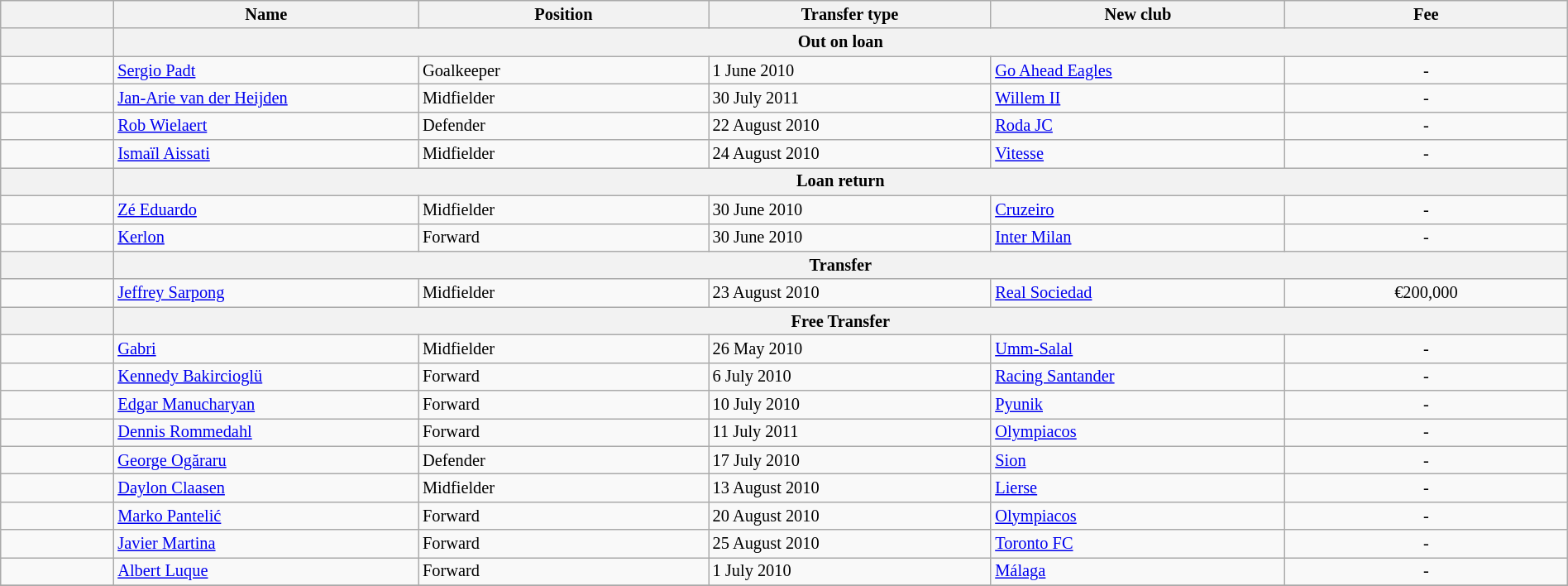<table class="wikitable" style="width:100%; font-size:85%;">
<tr>
<th width="2%"></th>
<th width="5%">Name</th>
<th width="5%">Position</th>
<th width="5%">Transfer type</th>
<th width="5%">New club</th>
<th width="5%">Fee</th>
</tr>
<tr>
<th></th>
<th colspan="5" align="center">Out on loan</th>
</tr>
<tr>
<td align=center></td>
<td align=left> <a href='#'>Sergio Padt</a></td>
<td align=left>Goalkeeper</td>
<td align=left>1 June 2010</td>
<td align=left> <a href='#'>Go Ahead Eagles</a></td>
<td align=center>-</td>
</tr>
<tr>
<td align=center></td>
<td align=left> <a href='#'>Jan-Arie van der Heijden</a></td>
<td align=left>Midfielder</td>
<td align=left>30 July 2011</td>
<td align=left> <a href='#'>Willem II</a></td>
<td align=center>-</td>
</tr>
<tr>
<td align=center></td>
<td align=left> <a href='#'>Rob Wielaert</a></td>
<td align=left>Defender</td>
<td align=left>22 August 2010</td>
<td align=left> <a href='#'>Roda JC</a></td>
<td align=center>-</td>
</tr>
<tr>
<td align=center></td>
<td align=left> <a href='#'>Ismaïl Aissati</a></td>
<td align=left>Midfielder</td>
<td align=left>24 August 2010</td>
<td align=left> <a href='#'>Vitesse</a></td>
<td align=center>-</td>
</tr>
<tr>
<th></th>
<th colspan="5" align="center">Loan return</th>
</tr>
<tr>
<td align=center></td>
<td align=left> <a href='#'>Zé Eduardo</a></td>
<td align=left>Midfielder</td>
<td align=left>30 June 2010</td>
<td align=left> <a href='#'>Cruzeiro</a></td>
<td align=center>-</td>
</tr>
<tr>
<td align=center></td>
<td align=left> <a href='#'>Kerlon</a></td>
<td align=left>Forward</td>
<td align=left>30 June 2010</td>
<td align=left> <a href='#'>Inter Milan</a></td>
<td align=center>-</td>
</tr>
<tr>
<th></th>
<th colspan="5" align="center">Transfer</th>
</tr>
<tr>
<td align=center></td>
<td align=left> <a href='#'>Jeffrey Sarpong</a></td>
<td align=left>Midfielder</td>
<td align=left>23 August 2010</td>
<td align=left> <a href='#'>Real Sociedad</a></td>
<td align=center>€200,000</td>
</tr>
<tr>
<th></th>
<th colspan="5" align="center">Free Transfer</th>
</tr>
<tr>
<td align=center></td>
<td align=left> <a href='#'>Gabri</a></td>
<td align=left>Midfielder</td>
<td align=left>26 May 2010</td>
<td align=left> <a href='#'>Umm-Salal</a></td>
<td align=center>-</td>
</tr>
<tr>
<td align=center></td>
<td align=left> <a href='#'>Kennedy Bakircioglü</a></td>
<td align=left>Forward</td>
<td align=left>6 July 2010</td>
<td align=left> <a href='#'>Racing Santander</a></td>
<td align=center>-</td>
</tr>
<tr>
<td align=center></td>
<td align=left> <a href='#'>Edgar Manucharyan</a></td>
<td align=left>Forward</td>
<td align=left>10 July 2010</td>
<td align=left> <a href='#'>Pyunik</a></td>
<td align=center>-</td>
</tr>
<tr>
<td align=center></td>
<td align=left> <a href='#'>Dennis Rommedahl</a></td>
<td align=left>Forward</td>
<td align=left>11 July 2011</td>
<td align=left> <a href='#'>Olympiacos</a></td>
<td align=center>-</td>
</tr>
<tr>
<td align=center></td>
<td align=left> <a href='#'>George Ogăraru</a></td>
<td align=left>Defender</td>
<td align=left>17 July 2010</td>
<td align=left> <a href='#'>Sion</a></td>
<td align=center>-</td>
</tr>
<tr>
<td align=center></td>
<td align=left> <a href='#'>Daylon Claasen</a></td>
<td align=left>Midfielder</td>
<td align=left>13 August 2010</td>
<td align=left> <a href='#'>Lierse</a></td>
<td align=center>-</td>
</tr>
<tr>
<td align=center></td>
<td align=left> <a href='#'>Marko Pantelić</a></td>
<td align=left>Forward</td>
<td align=left>20 August 2010</td>
<td align=left> <a href='#'>Olympiacos</a></td>
<td align=center>-</td>
</tr>
<tr>
<td align=center></td>
<td align=left> <a href='#'>Javier Martina</a></td>
<td align=left>Forward</td>
<td align=left>25 August 2010</td>
<td align=left> <a href='#'>Toronto FC</a></td>
<td align=center>-</td>
</tr>
<tr>
<td align=center></td>
<td align=left> <a href='#'>Albert Luque</a></td>
<td align=left>Forward</td>
<td align=left>1 July 2010</td>
<td align=left> <a href='#'>Málaga</a></td>
<td align=center>-</td>
</tr>
<tr>
</tr>
</table>
